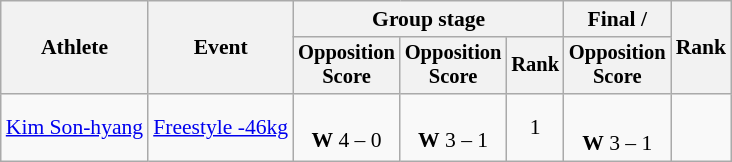<table class="wikitable" style="font-size:90%">
<tr>
<th rowspan=2>Athlete</th>
<th rowspan=2>Event</th>
<th colspan=3>Group stage</th>
<th>Final / </th>
<th rowspan=2>Rank</th>
</tr>
<tr style="font-size:95%">
<th>Opposition<br>Score</th>
<th>Opposition<br>Score</th>
<th>Rank</th>
<th>Opposition<br>Score</th>
</tr>
<tr align=center>
<td align=left><a href='#'>Kim Son-hyang</a></td>
<td align=left><a href='#'>Freestyle -46kg</a></td>
<td><br><strong>W</strong> 4 – 0</td>
<td><br><strong>W</strong> 3 – 1</td>
<td>1 </td>
<td><br><strong>W</strong> 3 – 1 <sup></sup></td>
<td></td>
</tr>
</table>
